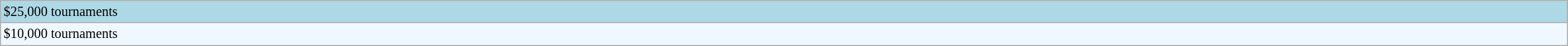<table class="wikitable"  style="font-size:85%; width:125%;">
<tr style="background:lightblue;">
<td>$25,000 tournaments</td>
</tr>
<tr style="background:#f0f8ff;">
<td>$10,000 tournaments</td>
</tr>
</table>
